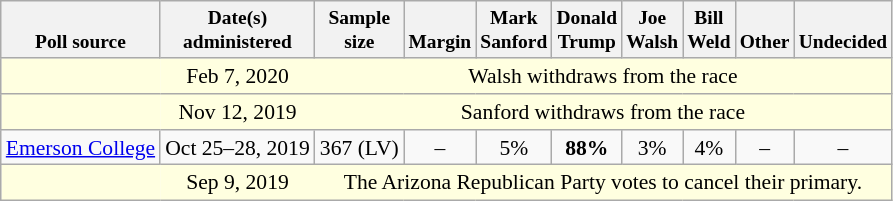<table class="wikitable" style="font-size:90%;text-align:center;">
<tr valign=bottom style="font-size:90%;">
<th>Poll source</th>
<th>Date(s)<br>administered</th>
<th>Sample<br>size</th>
<th>Margin<br></th>
<th>Mark<br>Sanford</th>
<th>Donald<br>Trump</th>
<th>Joe<br>Walsh</th>
<th>Bill<br>Weld</th>
<th>Other</th>
<th>Undecided</th>
</tr>
<tr style="background:lightyellow;">
<td style="border-right-style:hidden;"></td>
<td style="border-right-style:hidden;">Feb 7, 2020</td>
<td colspan="20">Walsh withdraws from the race</td>
</tr>
<tr style="background:lightyellow;">
<td style="border-right-style:hidden;"></td>
<td style="border-right-style:hidden;">Nov 12, 2019</td>
<td colspan="20">Sanford withdraws from the race</td>
</tr>
<tr>
<td><a href='#'>Emerson College</a></td>
<td>Oct 25–28, 2019</td>
<td>367 (LV)</td>
<td>–</td>
<td>5%</td>
<td><strong>88%</strong></td>
<td>3%</td>
<td>4%</td>
<td>–</td>
<td>–</td>
</tr>
<tr style="background:lightyellow;">
<td style="border-right-style:hidden;"></td>
<td style="border-right-style:hidden;">Sep 9, 2019</td>
<td colspan="20">The Arizona Republican Party votes to cancel their primary.</td>
</tr>
</table>
